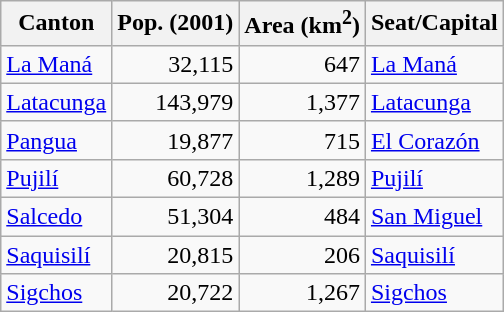<table class="wikitable sortable">
<tr>
<th>Canton</th>
<th>Pop. (2001)</th>
<th>Area (km<sup>2</sup>)</th>
<th>Seat/Capital</th>
</tr>
<tr>
<td><a href='#'>La Maná</a></td>
<td align=right>32,115</td>
<td align=right>647</td>
<td><a href='#'>La Maná</a></td>
</tr>
<tr>
<td><a href='#'>Latacunga</a></td>
<td align=right>143,979</td>
<td align=right>1,377</td>
<td><a href='#'>Latacunga</a></td>
</tr>
<tr>
<td><a href='#'>Pangua</a></td>
<td align=right>19,877</td>
<td align=right>715</td>
<td><a href='#'>El Corazón</a></td>
</tr>
<tr>
<td><a href='#'>Pujilí</a></td>
<td align=right>60,728</td>
<td align=right>1,289</td>
<td><a href='#'>Pujilí</a></td>
</tr>
<tr>
<td><a href='#'>Salcedo</a></td>
<td align=right>51,304</td>
<td align=right>484</td>
<td><a href='#'>San Miguel</a></td>
</tr>
<tr>
<td><a href='#'>Saquisilí</a></td>
<td align=right>20,815</td>
<td align=right>206</td>
<td><a href='#'>Saquisilí</a></td>
</tr>
<tr>
<td><a href='#'>Sigchos</a></td>
<td align=right>20,722</td>
<td align=right>1,267</td>
<td><a href='#'>Sigchos</a></td>
</tr>
</table>
